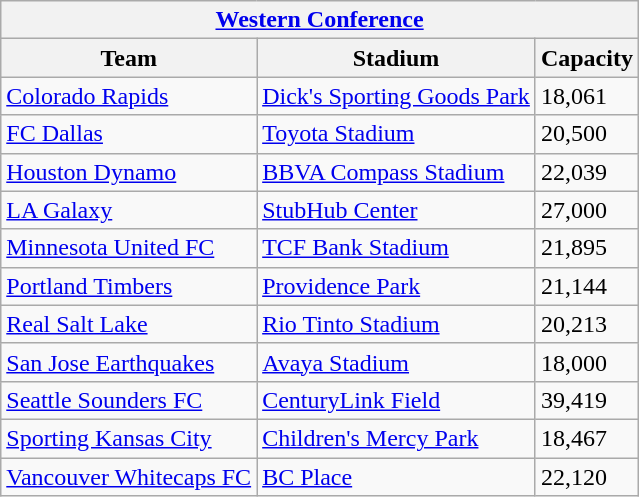<table class="wikitable" style="text-align:left">
<tr>
<th colspan=3><a href='#'>Western Conference</a></th>
</tr>
<tr>
<th>Team</th>
<th>Stadium</th>
<th>Capacity</th>
</tr>
<tr>
<td><a href='#'>Colorado Rapids</a></td>
<td><a href='#'>Dick's Sporting Goods Park</a></td>
<td>18,061</td>
</tr>
<tr>
<td><a href='#'>FC Dallas</a></td>
<td><a href='#'>Toyota Stadium</a></td>
<td>20,500</td>
</tr>
<tr>
<td><a href='#'>Houston Dynamo</a></td>
<td><a href='#'>BBVA Compass Stadium</a></td>
<td>22,039</td>
</tr>
<tr>
<td><a href='#'>LA Galaxy</a></td>
<td><a href='#'>StubHub Center</a></td>
<td>27,000</td>
</tr>
<tr>
<td><a href='#'>Minnesota United FC</a></td>
<td><a href='#'>TCF Bank Stadium</a></td>
<td>21,895</td>
</tr>
<tr>
<td><a href='#'>Portland Timbers</a></td>
<td><a href='#'>Providence Park</a></td>
<td>21,144</td>
</tr>
<tr>
<td><a href='#'>Real Salt Lake</a></td>
<td><a href='#'>Rio Tinto Stadium</a></td>
<td>20,213</td>
</tr>
<tr>
<td><a href='#'>San Jose Earthquakes</a></td>
<td><a href='#'>Avaya Stadium</a></td>
<td>18,000</td>
</tr>
<tr>
<td><a href='#'>Seattle Sounders FC</a></td>
<td><a href='#'>CenturyLink Field</a></td>
<td>39,419</td>
</tr>
<tr>
<td><a href='#'>Sporting Kansas City</a></td>
<td><a href='#'>Children's Mercy Park</a></td>
<td>18,467</td>
</tr>
<tr>
<td><a href='#'>Vancouver Whitecaps FC</a></td>
<td><a href='#'>BC Place</a></td>
<td>22,120</td>
</tr>
</table>
